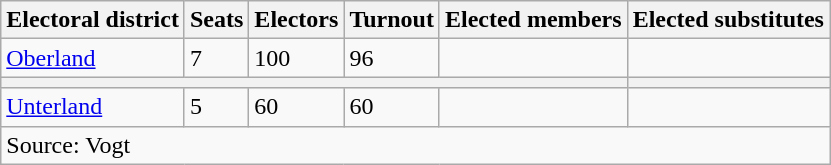<table class="wikitable">
<tr>
<th>Electoral district</th>
<th>Seats</th>
<th>Electors</th>
<th>Turnout</th>
<th>Elected members</th>
<th>Elected substitutes</th>
</tr>
<tr>
<td><a href='#'>Oberland</a></td>
<td>7</td>
<td>100</td>
<td>96</td>
<td style="text-align: right;"></td>
<td></td>
</tr>
<tr>
<th colspan="5"></th>
<th></th>
</tr>
<tr>
<td><a href='#'>Unterland</a></td>
<td>5</td>
<td>60</td>
<td>60</td>
<td></td>
<td></td>
</tr>
<tr>
<td colspan="6">Source: Vogt</td>
</tr>
</table>
